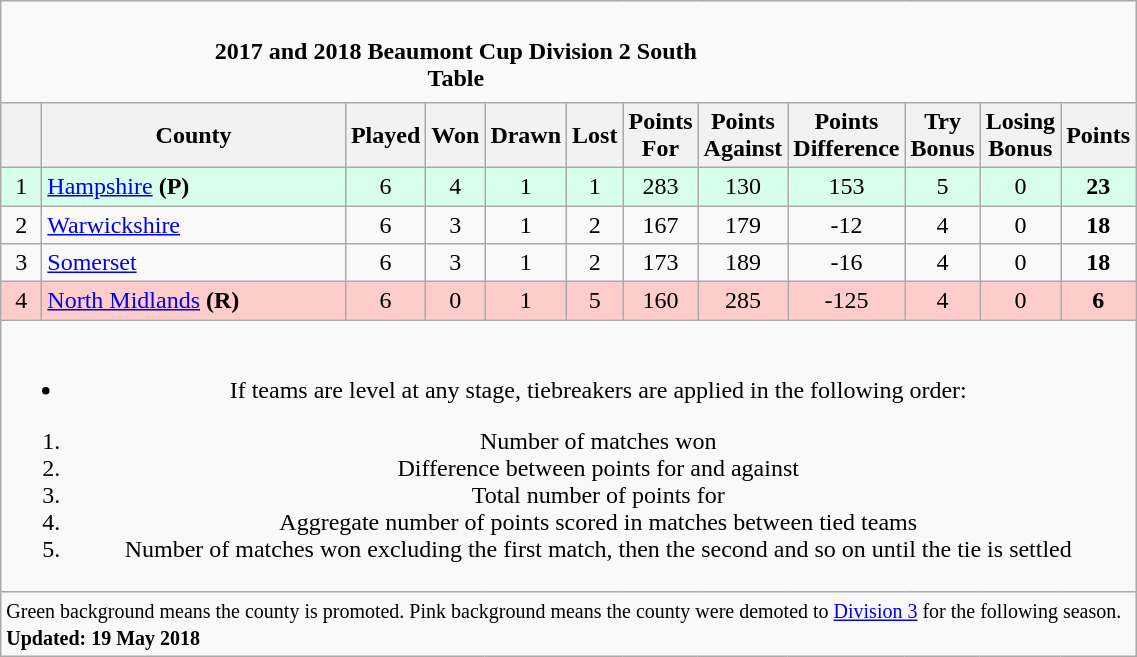<table class="wikitable" style="text-align: center;">
<tr>
<td colspan="15" cellpadding="0" cellspacing="0"><br><table border="0" width="80%" cellpadding="0" cellspacing="0">
<tr>
<td width=20% style="border:0px"></td>
<td style="border:0px"><strong>2017 and 2018 Beaumont Cup Division 2 South Table</strong></td>
<td width=20% style="border:0px" align=right></td>
</tr>
</table>
</td>
</tr>
<tr>
<th bgcolor="#efefef" width="20"></th>
<th bgcolor="#efefef" width="195">County</th>
<th bgcolor="#efefef" width="20">Played</th>
<th bgcolor="#efefef" width="20">Won</th>
<th bgcolor="#efefef" width="20">Drawn</th>
<th bgcolor="#efefef" width="20">Lost</th>
<th bgcolor="#efefef" width="20">Points For</th>
<th bgcolor="#efefef" width="20">Points Against</th>
<th bgcolor="#efefef" width="20">Points Difference</th>
<th bgcolor="#efefef" width="20">Try Bonus</th>
<th bgcolor="#efefef" width="20">Losing Bonus</th>
<th bgcolor="#efefef" width="20">Points</th>
</tr>
<tr bgcolor=#d8ffeb align=center>
<td>1</td>
<td style="text-align:left;"><a href='#'>Hampshire</a> <strong>(P)</strong></td>
<td>6</td>
<td>4</td>
<td>1</td>
<td>1</td>
<td>283</td>
<td>130</td>
<td>153</td>
<td>5</td>
<td>0</td>
<td><strong>23</strong></td>
</tr>
<tr>
<td>2</td>
<td style="text-align:left;"><a href='#'>Warwickshire</a></td>
<td>6</td>
<td>3</td>
<td>1</td>
<td>2</td>
<td>167</td>
<td>179</td>
<td>-12</td>
<td>4</td>
<td>0</td>
<td><strong>18</strong></td>
</tr>
<tr>
<td>3</td>
<td style="text-align:left;"><a href='#'>Somerset</a></td>
<td>6</td>
<td>3</td>
<td>1</td>
<td>2</td>
<td>173</td>
<td>189</td>
<td>-16</td>
<td>4</td>
<td>0</td>
<td><strong>18</strong></td>
</tr>
<tr style="background-color:#ffcccc;">
<td>4</td>
<td style="text-align:left;"><a href='#'>North Midlands</a> <strong>(R)</strong></td>
<td>6</td>
<td>0</td>
<td>1</td>
<td>5</td>
<td>160</td>
<td>285</td>
<td>-125</td>
<td>4</td>
<td>0</td>
<td><strong>6</strong></td>
</tr>
<tr>
<td colspan="15"><br><ul><li>If teams are level at any stage, tiebreakers are applied in the following order:</li></ul><ol><li>Number of matches won</li><li>Difference between points for and against</li><li>Total number of points for</li><li>Aggregate number of points scored in matches between tied teams</li><li>Number of matches won excluding the first match, then the second and so on until the tie is settled</li></ol></td>
</tr>
<tr | style="text-align:left;" |>
<td colspan="15" style="border:0px"><small><span>Green background</span> means the county is promoted.  <span>Pink background</span> means the county were demoted to <a href='#'>Division 3</a> for the following season. <strong>Updated: 19 May 2018</strong></small></td>
</tr>
</table>
